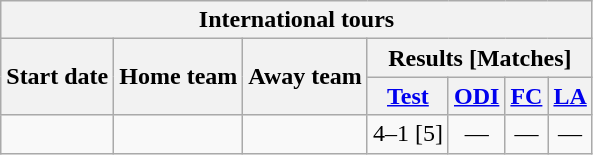<table class="wikitable">
<tr>
<th colspan="7">International tours</th>
</tr>
<tr>
<th rowspan="2">Start date</th>
<th rowspan="2">Home team</th>
<th rowspan="2">Away team</th>
<th colspan="4">Results [Matches]</th>
</tr>
<tr>
<th><a href='#'>Test</a></th>
<th><a href='#'>ODI</a></th>
<th><a href='#'>FC</a></th>
<th><a href='#'>LA</a></th>
</tr>
<tr>
<td><a href='#'></a></td>
<td></td>
<td></td>
<td>4–1 [5]</td>
<td ; style="text-align:center">—</td>
<td ; style="text-align:center">—</td>
<td ; style="text-align:center">—</td>
</tr>
</table>
